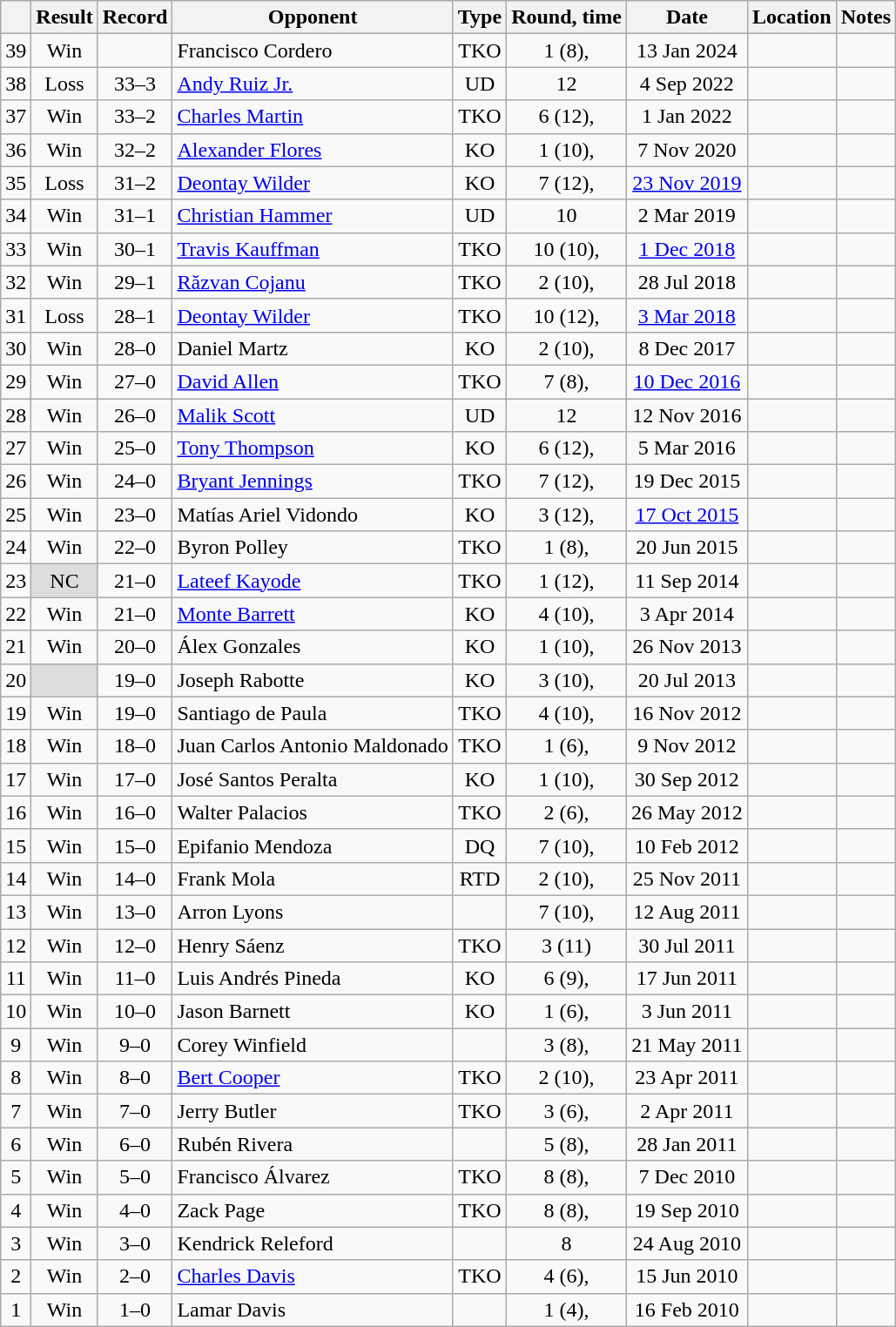<table class="wikitable" style="text-align:center">
<tr>
<th></th>
<th>Result</th>
<th>Record</th>
<th>Opponent</th>
<th>Type</th>
<th>Round, time</th>
<th>Date</th>
<th>Location</th>
<th>Notes</th>
</tr>
<tr>
<td>39</td>
<td>Win</td>
<td></td>
<td style="text-align:left;">Francisco Cordero</td>
<td>TKO</td>
<td>1 (8), </td>
<td>13 Jan 2024</td>
<td style="text-align:left;"></td>
<td></td>
</tr>
<tr>
<td>38</td>
<td>Loss</td>
<td>33–3 </td>
<td style="text-align:left;"><a href='#'>Andy Ruiz Jr.</a></td>
<td>UD</td>
<td>12</td>
<td>4 Sep 2022</td>
<td style="text-align:left;"></td>
<td></td>
</tr>
<tr>
<td>37</td>
<td>Win</td>
<td>33–2 </td>
<td style="text-align:left;"><a href='#'>Charles Martin</a></td>
<td>TKO</td>
<td>6 (12), </td>
<td>1 Jan 2022</td>
<td style="text-align:left;"></td>
<td></td>
</tr>
<tr>
<td>36</td>
<td>Win</td>
<td>32–2 </td>
<td style="text-align:left;"><a href='#'>Alexander Flores</a></td>
<td>KO</td>
<td>1 (10), </td>
<td>7 Nov 2020</td>
<td style="text-align:left;"></td>
<td></td>
</tr>
<tr>
<td>35</td>
<td>Loss</td>
<td>31–2 </td>
<td style="text-align:left;"><a href='#'>Deontay Wilder</a></td>
<td>KO</td>
<td>7 (12), </td>
<td><a href='#'>23 Nov 2019</a></td>
<td style="text-align:left;"></td>
<td style="text-align:left;"></td>
</tr>
<tr>
<td>34</td>
<td>Win</td>
<td>31–1 </td>
<td style="text-align:left;"><a href='#'>Christian Hammer</a></td>
<td>UD</td>
<td>10</td>
<td>2 Mar 2019</td>
<td style="text-align:left;"></td>
<td></td>
</tr>
<tr>
<td>33</td>
<td>Win</td>
<td>30–1 </td>
<td style="text-align:left;"><a href='#'>Travis Kauffman</a></td>
<td>TKO</td>
<td>10 (10), </td>
<td><a href='#'>1 Dec 2018</a></td>
<td style="text-align:left;"></td>
<td></td>
</tr>
<tr>
<td>32</td>
<td>Win</td>
<td>29–1 </td>
<td style="text-align:left;"><a href='#'>Răzvan Cojanu</a></td>
<td>TKO</td>
<td>2 (10), </td>
<td>28 Jul 2018</td>
<td style="text-align:left;"></td>
<td></td>
</tr>
<tr>
<td>31</td>
<td>Loss</td>
<td>28–1 </td>
<td style="text-align:left;"><a href='#'>Deontay Wilder</a></td>
<td>TKO</td>
<td>10 (12), </td>
<td><a href='#'>3 Mar 2018</a></td>
<td style="text-align:left;"></td>
<td style="text-align:left;"></td>
</tr>
<tr>
<td>30</td>
<td>Win</td>
<td>28–0 </td>
<td style="text-align:left;">Daniel Martz</td>
<td>KO</td>
<td>2 (10), </td>
<td>8 Dec 2017</td>
<td style="text-align:left;"></td>
<td></td>
</tr>
<tr>
<td>29</td>
<td>Win</td>
<td>27–0 </td>
<td style="text-align:left;"><a href='#'>David Allen</a></td>
<td>TKO</td>
<td>7 (8), </td>
<td><a href='#'>10 Dec 2016</a></td>
<td style="text-align:left;"></td>
<td></td>
</tr>
<tr>
<td>28</td>
<td>Win</td>
<td>26–0 </td>
<td style="text-align:left;"><a href='#'>Malik Scott</a></td>
<td>UD</td>
<td>12</td>
<td>12 Nov 2016</td>
<td style="text-align:left;"></td>
<td style="text-align:left;"></td>
</tr>
<tr>
<td>27</td>
<td>Win</td>
<td>25–0 </td>
<td style="text-align:left;"><a href='#'>Tony Thompson</a></td>
<td>KO</td>
<td>6 (12), </td>
<td>5 Mar 2016</td>
<td style="text-align:left;"></td>
<td></td>
</tr>
<tr>
<td>26</td>
<td>Win</td>
<td>24–0 </td>
<td style="text-align:left;"><a href='#'>Bryant Jennings</a></td>
<td>TKO</td>
<td>7 (12), </td>
<td>19 Dec 2015</td>
<td style="text-align:left;"></td>
<td style="text-align:left;"></td>
</tr>
<tr>
<td>25</td>
<td>Win</td>
<td>23–0 </td>
<td style="text-align:left;">Matías Ariel Vidondo</td>
<td>KO</td>
<td>3 (12), </td>
<td><a href='#'>17 Oct 2015</a></td>
<td style="text-align:left;"></td>
<td style="text-align:left;"></td>
</tr>
<tr>
<td>24</td>
<td>Win</td>
<td>22–0 </td>
<td style="text-align:left;">Byron Polley</td>
<td>TKO</td>
<td>1 (8), </td>
<td>20 Jun 2015</td>
<td style="text-align:left;"></td>
<td></td>
</tr>
<tr>
<td>23</td>
<td style="background:#DDD">NC</td>
<td>21–0 </td>
<td style="text-align:left;"><a href='#'>Lateef Kayode</a></td>
<td>TKO</td>
<td>1 (12), </td>
<td>11 Sep 2014</td>
<td style="text-align:left;"></td>
<td style="text-align:left;"></td>
</tr>
<tr>
<td>22</td>
<td>Win</td>
<td>21–0 </td>
<td style="text-align:left;"><a href='#'>Monte Barrett</a></td>
<td>KO</td>
<td>4 (10), </td>
<td>3 Apr 2014</td>
<td style="text-align:left;"></td>
<td></td>
</tr>
<tr>
<td>21</td>
<td>Win</td>
<td>20–0 </td>
<td style="text-align:left;">Álex Gonzales</td>
<td>KO</td>
<td>1 (10), </td>
<td>26 Nov 2013</td>
<td style="text-align:left;"></td>
<td></td>
</tr>
<tr>
<td>20</td>
<td style="background:#DDD"></td>
<td>19–0 </td>
<td style="text-align:left;">Joseph Rabotte</td>
<td>KO</td>
<td>3 (10), </td>
<td>20 Jul 2013</td>
<td style="text-align:left;"></td>
<td style="text-align:left;"></td>
</tr>
<tr>
<td>19</td>
<td>Win</td>
<td>19–0</td>
<td style="text-align:left;">Santiago de Paula</td>
<td>TKO</td>
<td>4 (10), </td>
<td>16 Nov 2012</td>
<td style="text-align:left;"></td>
<td></td>
</tr>
<tr>
<td>18</td>
<td>Win</td>
<td>18–0</td>
<td style="text-align:left;">Juan Carlos Antonio Maldonado</td>
<td>TKO</td>
<td>1 (6), </td>
<td>9 Nov 2012</td>
<td style="text-align:left;"></td>
<td></td>
</tr>
<tr>
<td>17</td>
<td>Win</td>
<td>17–0</td>
<td style="text-align:left;">José Santos Peralta</td>
<td>KO</td>
<td>1 (10), </td>
<td>30 Sep 2012</td>
<td style="text-align:left;"></td>
<td></td>
</tr>
<tr>
<td>16</td>
<td>Win</td>
<td>16–0</td>
<td style="text-align:left;">Walter Palacios</td>
<td>TKO</td>
<td>2 (6), </td>
<td>26 May 2012</td>
<td style="text-align:left;"></td>
<td></td>
</tr>
<tr>
<td>15</td>
<td>Win</td>
<td>15–0</td>
<td style="text-align:left;">Epifanio Mendoza</td>
<td>DQ</td>
<td>7 (10), </td>
<td>10 Feb 2012</td>
<td style="text-align:left;"></td>
<td style="text-align:left;"></td>
</tr>
<tr>
<td>14</td>
<td>Win</td>
<td>14–0</td>
<td style="text-align:left;">Frank Mola</td>
<td>RTD</td>
<td>2 (10), </td>
<td>25 Nov 2011</td>
<td style="text-align:left;"></td>
<td></td>
</tr>
<tr>
<td>13</td>
<td>Win</td>
<td>13–0</td>
<td style="text-align:left;">Arron Lyons</td>
<td></td>
<td>7 (10), </td>
<td>12 Aug 2011</td>
<td style="text-align:left;"></td>
<td></td>
</tr>
<tr>
<td>12</td>
<td>Win</td>
<td>12–0</td>
<td style="text-align:left;">Henry Sáenz</td>
<td>TKO</td>
<td>3 (11)</td>
<td>30 Jul 2011</td>
<td style="text-align:left;"></td>
<td style="text-align:left;"></td>
</tr>
<tr>
<td>11</td>
<td>Win</td>
<td>11–0</td>
<td style="text-align:left;">Luis Andrés Pineda</td>
<td>KO</td>
<td>6 (9), </td>
<td>17 Jun 2011</td>
<td style="text-align:left;"></td>
<td style="text-align:left;"></td>
</tr>
<tr>
<td>10</td>
<td>Win</td>
<td>10–0</td>
<td style="text-align:left;">Jason Barnett</td>
<td>KO</td>
<td>1 (6), </td>
<td>3 Jun 2011</td>
<td style="text-align:left;"></td>
<td></td>
</tr>
<tr>
<td>9</td>
<td>Win</td>
<td>9–0</td>
<td style="text-align:left;">Corey Winfield</td>
<td></td>
<td>3 (8), </td>
<td>21 May 2011</td>
<td style="text-align:left;"></td>
<td></td>
</tr>
<tr>
<td>8</td>
<td>Win</td>
<td>8–0</td>
<td style="text-align:left;"><a href='#'>Bert Cooper</a></td>
<td>TKO</td>
<td>2 (10), </td>
<td>23 Apr 2011</td>
<td style="text-align:left;"></td>
<td></td>
</tr>
<tr>
<td>7</td>
<td>Win</td>
<td>7–0</td>
<td style="text-align:left;">Jerry Butler</td>
<td>TKO</td>
<td>3 (6), </td>
<td>2 Apr 2011</td>
<td style="text-align:left;"></td>
<td></td>
</tr>
<tr>
<td>6</td>
<td>Win</td>
<td>6–0</td>
<td style="text-align:left;">Rubén Rivera</td>
<td></td>
<td>5 (8), </td>
<td>28 Jan 2011</td>
<td style="text-align:left;"></td>
<td style="text-align:left;"></td>
</tr>
<tr>
<td>5</td>
<td>Win</td>
<td>5–0</td>
<td style="text-align:left;">Francisco Álvarez</td>
<td>TKO</td>
<td>8 (8), </td>
<td>7 Dec 2010</td>
<td style="text-align:left;"></td>
<td></td>
</tr>
<tr>
<td>4</td>
<td>Win</td>
<td>4–0</td>
<td style="text-align:left;">Zack Page</td>
<td>TKO</td>
<td>8 (8), </td>
<td>19 Sep 2010</td>
<td style="text-align:left;"></td>
<td></td>
</tr>
<tr>
<td>3</td>
<td>Win</td>
<td>3–0</td>
<td style="text-align:left;">Kendrick Releford</td>
<td></td>
<td>8</td>
<td>24 Aug 2010</td>
<td style="text-align:left;"></td>
<td style="text-align:left;"></td>
</tr>
<tr>
<td>2</td>
<td>Win</td>
<td>2–0</td>
<td style="text-align:left;"><a href='#'>Charles Davis</a></td>
<td>TKO</td>
<td>4 (6), </td>
<td>15 Jun 2010</td>
<td style="text-align:left;"></td>
<td></td>
</tr>
<tr>
<td>1</td>
<td>Win</td>
<td>1–0</td>
<td style="text-align:left;">Lamar Davis</td>
<td></td>
<td>1 (4), </td>
<td>16 Feb 2010</td>
<td style="text-align:left;"></td>
<td></td>
</tr>
</table>
